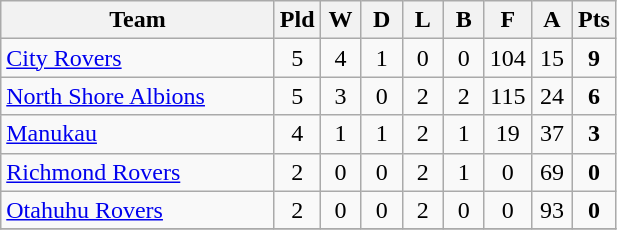<table class="wikitable" style="text-align:center;">
<tr>
<th width=175>Team</th>
<th width=20 abbr="Played">Pld</th>
<th width=20 abbr="Won">W</th>
<th width=20 abbr="Drawn">D</th>
<th width=20 abbr="Lost">L</th>
<th width=20 abbr="Bye">B</th>
<th width=20 abbr="For">F</th>
<th width=20 abbr="Against">A</th>
<th width=20 abbr="Points">Pts</th>
</tr>
<tr>
<td style="text-align:left;"><a href='#'>City Rovers</a></td>
<td>5</td>
<td>4</td>
<td>1</td>
<td>0</td>
<td>0</td>
<td>104</td>
<td>15</td>
<td><strong>9</strong></td>
</tr>
<tr>
<td style="text-align:left;"><a href='#'>North Shore Albions</a></td>
<td>5</td>
<td>3</td>
<td>0</td>
<td>2</td>
<td>2</td>
<td>115</td>
<td>24</td>
<td><strong>6</strong></td>
</tr>
<tr>
<td style="text-align:left;"><a href='#'>Manukau</a></td>
<td>4</td>
<td>1</td>
<td>1</td>
<td>2</td>
<td>1</td>
<td>19</td>
<td>37</td>
<td><strong>3</strong></td>
</tr>
<tr>
<td style="text-align:left;"><a href='#'>Richmond Rovers</a></td>
<td>2</td>
<td>0</td>
<td>0</td>
<td>2</td>
<td>1</td>
<td>0</td>
<td>69</td>
<td><strong>0</strong></td>
</tr>
<tr>
<td style="text-align:left;"><a href='#'>Otahuhu Rovers</a></td>
<td>2</td>
<td>0</td>
<td>0</td>
<td>2</td>
<td>0</td>
<td>0</td>
<td>93</td>
<td><strong>0</strong></td>
</tr>
<tr>
</tr>
</table>
